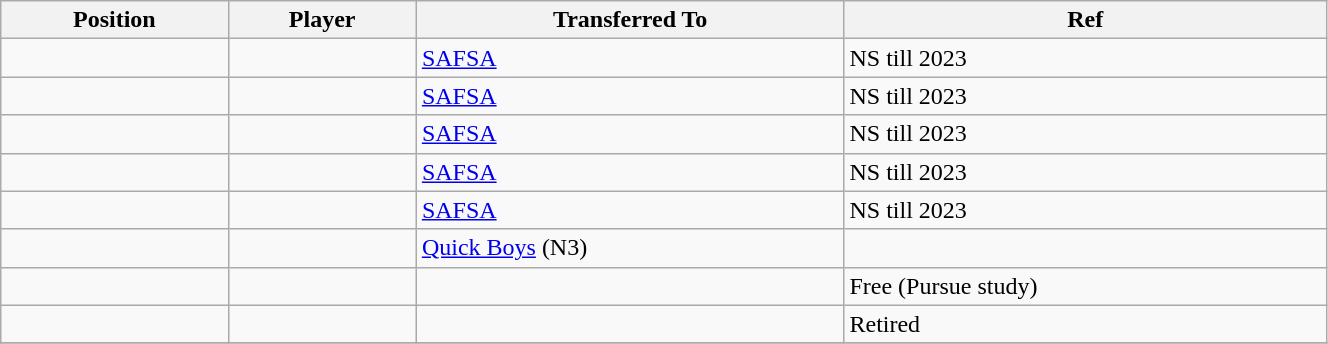<table class="wikitable sortable" style="width:70%; text-align:center; font-size:100%; text-align:left;">
<tr>
<th><strong>Position</strong></th>
<th><strong>Player</strong></th>
<th><strong>Transferred To</strong></th>
<th><strong>Ref</strong></th>
</tr>
<tr>
<td></td>
<td></td>
<td> <a href='#'>SAFSA</a></td>
<td>NS till 2023</td>
</tr>
<tr>
<td></td>
<td></td>
<td> <a href='#'>SAFSA</a></td>
<td>NS till 2023</td>
</tr>
<tr>
<td></td>
<td></td>
<td> <a href='#'>SAFSA</a></td>
<td>NS till 2023</td>
</tr>
<tr>
<td></td>
<td></td>
<td> <a href='#'>SAFSA</a></td>
<td>NS till 2023</td>
</tr>
<tr>
<td></td>
<td></td>
<td> <a href='#'>SAFSA</a></td>
<td>NS till 2023</td>
</tr>
<tr>
<td></td>
<td></td>
<td> <a href='#'>Quick Boys</a> (N3)</td>
<td></td>
</tr>
<tr>
<td></td>
<td></td>
<td></td>
<td>Free (Pursue study) </td>
</tr>
<tr>
<td></td>
<td></td>
<td></td>
<td>Retired </td>
</tr>
<tr>
</tr>
</table>
